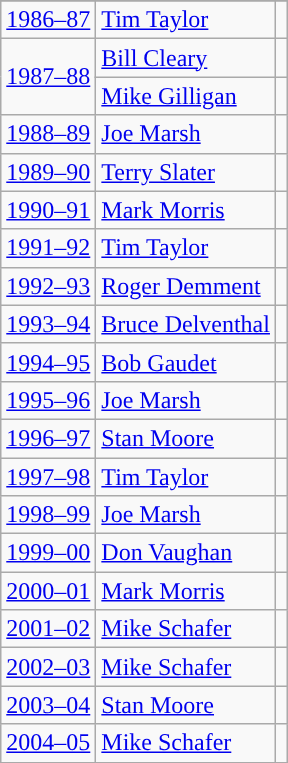<table class="wikitable sortable">
<tr>
</tr>
<tr>
<td><a href='#'>1986–87</a></td>
<td><a href='#'>Tim Taylor</a></td>
<td><strong><a href='#'></a></strong></td>
</tr>
<tr>
<td rowspan=2><a href='#'>1987–88</a></td>
<td><a href='#'>Bill Cleary</a></td>
<td><strong><a href='#'></a></strong></td>
</tr>
<tr>
<td><a href='#'>Mike Gilligan</a></td>
<td><strong><a href='#'></a></strong></td>
</tr>
<tr>
<td><a href='#'>1988–89</a></td>
<td><a href='#'>Joe Marsh</a></td>
<td><strong><a href='#'></a></strong></td>
</tr>
<tr>
<td><a href='#'>1989–90</a></td>
<td><a href='#'>Terry Slater</a></td>
<td><strong><a href='#'></a></strong></td>
</tr>
<tr>
<td><a href='#'>1990–91</a></td>
<td><a href='#'>Mark Morris</a></td>
<td><strong><a href='#'></a></strong></td>
</tr>
<tr>
<td><a href='#'>1991–92</a></td>
<td><a href='#'>Tim Taylor</a></td>
<td><strong><a href='#'></a></strong></td>
</tr>
<tr>
<td><a href='#'>1992–93</a></td>
<td><a href='#'>Roger Demment</a></td>
<td><strong><a href='#'></a></strong></td>
</tr>
<tr>
<td><a href='#'>1993–94</a></td>
<td><a href='#'>Bruce Delventhal</a></td>
<td><strong><a href='#'></a></strong></td>
</tr>
<tr>
<td><a href='#'>1994–95</a></td>
<td><a href='#'>Bob Gaudet</a></td>
<td><strong><a href='#'></a></strong></td>
</tr>
<tr>
<td><a href='#'>1995–96</a></td>
<td><a href='#'>Joe Marsh</a></td>
<td><strong><a href='#'></a></strong></td>
</tr>
<tr>
<td><a href='#'>1996–97</a></td>
<td><a href='#'>Stan Moore</a></td>
<td><strong><a href='#'></a></strong></td>
</tr>
<tr>
<td><a href='#'>1997–98</a></td>
<td><a href='#'>Tim Taylor</a></td>
<td><strong><a href='#'></a></strong></td>
</tr>
<tr>
<td><a href='#'>1998–99</a></td>
<td><a href='#'>Joe Marsh</a></td>
<td><strong><a href='#'></a></strong></td>
</tr>
<tr>
<td><a href='#'>1999–00</a></td>
<td><a href='#'>Don Vaughan</a></td>
<td><strong><a href='#'></a></strong></td>
</tr>
<tr>
<td><a href='#'>2000–01</a></td>
<td><a href='#'>Mark Morris</a></td>
<td><strong><a href='#'></a></strong></td>
</tr>
<tr>
<td><a href='#'>2001–02</a></td>
<td><a href='#'>Mike Schafer</a></td>
<td><strong><a href='#'></a></strong></td>
</tr>
<tr>
<td><a href='#'>2002–03</a></td>
<td><a href='#'>Mike Schafer</a></td>
<td><strong><a href='#'></a></strong></td>
</tr>
<tr>
<td><a href='#'>2003–04</a></td>
<td><a href='#'>Stan Moore</a></td>
<td><strong><a href='#'></a></strong></td>
</tr>
<tr>
<td><a href='#'>2004–05</a></td>
<td><a href='#'>Mike Schafer</a></td>
<td><strong><a href='#'></a></strong></td>
</tr>
</table>
